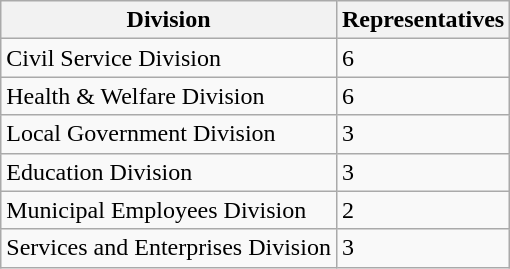<table class="wikitable sortable">
<tr>
<th>Division</th>
<th>Representatives</th>
</tr>
<tr>
<td>Civil Service Division</td>
<td>6</td>
</tr>
<tr>
<td>Health & Welfare Division</td>
<td>6</td>
</tr>
<tr>
<td>Local Government Division</td>
<td>3</td>
</tr>
<tr>
<td>Education Division</td>
<td>3</td>
</tr>
<tr>
<td>Municipal Employees Division</td>
<td>2</td>
</tr>
<tr>
<td>Services and Enterprises Division</td>
<td>3</td>
</tr>
</table>
